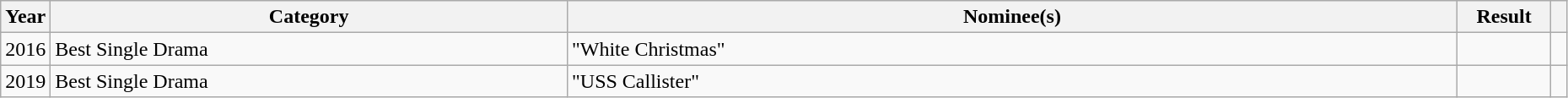<table class="wikitable sortable" style="width:98%; summary:Black Mirror won zero of two awards.">
<tr>
<th scope="col" style="width:3%;">Year</th>
<th scope="col" style="width:33%;">Category</th>
<th>Nominee(s)</th>
<th scope="col" style="width:6%;">Result</th>
<th scope="col" class="unsortable" style="width:1%;"></th>
</tr>
<tr>
<td style="text-align: center;">2016</td>
<td>Best Single Drama</td>
<td>"White Christmas"</td>
<td></td>
<td align="center"></td>
</tr>
<tr>
<td style="text-align: center;">2019</td>
<td>Best Single Drama</td>
<td>"USS Callister"</td>
<td></td>
<td align="center"></td>
</tr>
</table>
